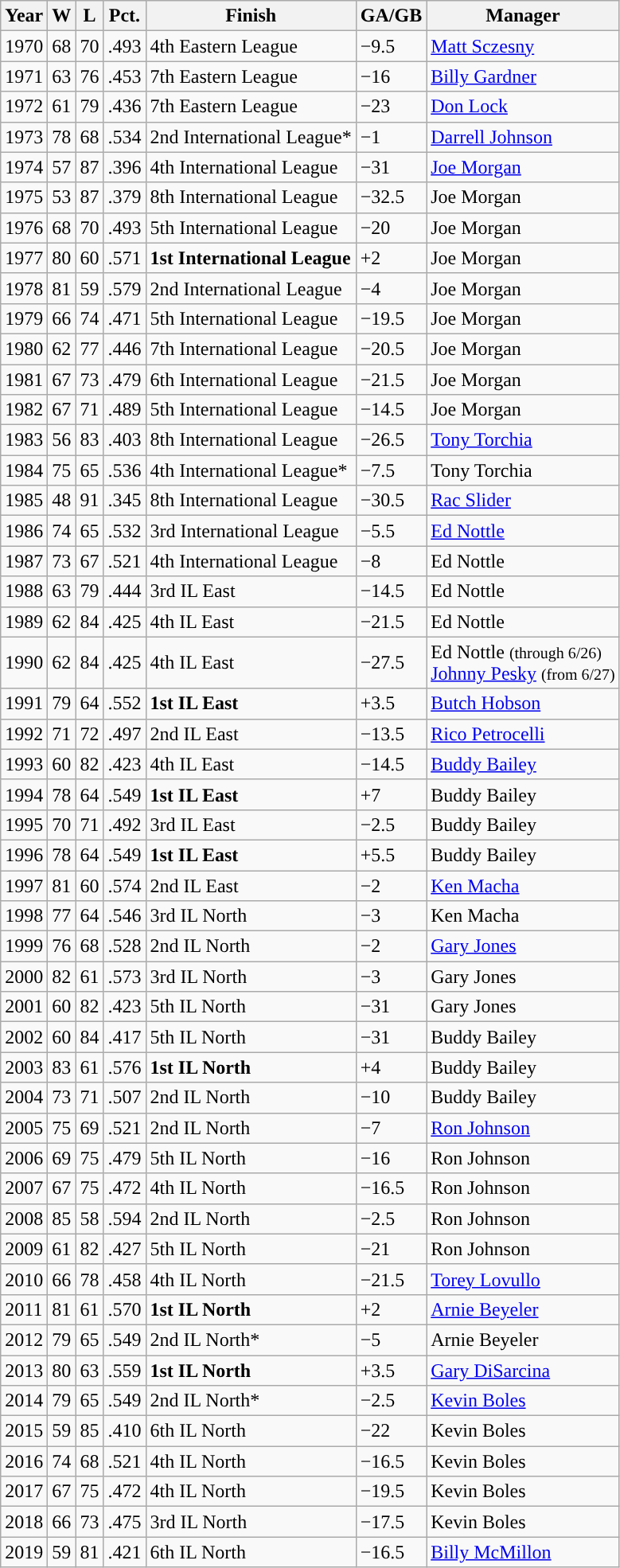<table class="wikitable sortable">
<tr>
<th>Year</th>
<th>W</th>
<th>L</th>
<th>Pct.</th>
<th>Finish</th>
<th>GA/GB</th>
<th>Manager</th>
</tr>
<tr>
<td>1970</td>
<td>68</td>
<td>70</td>
<td>.493</td>
<td>4th Eastern League</td>
<td>−9.5</td>
<td><a href='#'>Matt Sczesny</a></td>
</tr>
<tr>
<td>1971</td>
<td>63</td>
<td>76</td>
<td>.453</td>
<td>7th Eastern League</td>
<td>−16</td>
<td><a href='#'>Billy Gardner</a></td>
</tr>
<tr>
<td>1972</td>
<td>61</td>
<td>79</td>
<td>.436</td>
<td>7th Eastern League</td>
<td>−23</td>
<td><a href='#'>Don Lock</a></td>
</tr>
<tr>
<td>1973</td>
<td>78</td>
<td>68</td>
<td>.534</td>
<td>2nd International League*</td>
<td>−1</td>
<td><a href='#'>Darrell Johnson</a></td>
</tr>
<tr>
<td>1974</td>
<td>57</td>
<td>87</td>
<td>.396</td>
<td>4th International League</td>
<td>−31</td>
<td><a href='#'>Joe Morgan</a></td>
</tr>
<tr>
<td>1975</td>
<td>53</td>
<td>87</td>
<td>.379</td>
<td>8th International League</td>
<td>−32.5</td>
<td>Joe Morgan</td>
</tr>
<tr>
<td>1976</td>
<td>68</td>
<td>70</td>
<td>.493</td>
<td>5th International League</td>
<td>−20</td>
<td>Joe Morgan</td>
</tr>
<tr>
<td>1977</td>
<td>80</td>
<td>60</td>
<td>.571</td>
<td><strong>1st International League</strong></td>
<td>+2</td>
<td>Joe Morgan</td>
</tr>
<tr>
<td>1978</td>
<td>81</td>
<td>59</td>
<td>.579</td>
<td>2nd International League</td>
<td>−4</td>
<td>Joe Morgan</td>
</tr>
<tr>
<td>1979</td>
<td>66</td>
<td>74</td>
<td>.471</td>
<td>5th International League</td>
<td>−19.5</td>
<td>Joe Morgan</td>
</tr>
<tr>
<td>1980</td>
<td>62</td>
<td>77</td>
<td>.446</td>
<td>7th International League</td>
<td>−20.5</td>
<td>Joe Morgan</td>
</tr>
<tr>
<td>1981</td>
<td>67</td>
<td>73</td>
<td>.479</td>
<td>6th International League</td>
<td>−21.5</td>
<td>Joe Morgan</td>
</tr>
<tr>
<td>1982</td>
<td>67</td>
<td>71</td>
<td>.489</td>
<td>5th International League</td>
<td>−14.5</td>
<td>Joe Morgan</td>
</tr>
<tr>
<td>1983</td>
<td>56</td>
<td>83</td>
<td>.403</td>
<td>8th International League</td>
<td>−26.5</td>
<td><a href='#'>Tony Torchia</a></td>
</tr>
<tr>
<td>1984</td>
<td>75</td>
<td>65</td>
<td>.536</td>
<td>4th International League*</td>
<td>−7.5</td>
<td>Tony Torchia</td>
</tr>
<tr>
<td>1985</td>
<td>48</td>
<td>91</td>
<td>.345</td>
<td>8th International League</td>
<td>−30.5</td>
<td><a href='#'>Rac Slider</a></td>
</tr>
<tr>
<td>1986</td>
<td>74</td>
<td>65</td>
<td>.532</td>
<td>3rd International League</td>
<td>−5.5</td>
<td><a href='#'>Ed Nottle</a></td>
</tr>
<tr>
<td>1987</td>
<td>73</td>
<td>67</td>
<td>.521</td>
<td>4th International League</td>
<td>−8</td>
<td>Ed Nottle</td>
</tr>
<tr>
<td>1988</td>
<td>63</td>
<td>79</td>
<td>.444</td>
<td>3rd IL East</td>
<td>−14.5</td>
<td>Ed Nottle</td>
</tr>
<tr>
<td>1989</td>
<td>62</td>
<td>84</td>
<td>.425</td>
<td>4th IL East</td>
<td>−21.5</td>
<td>Ed Nottle</td>
</tr>
<tr>
<td>1990</td>
<td>62</td>
<td>84</td>
<td>.425</td>
<td>4th IL East</td>
<td>−27.5</td>
<td>Ed Nottle <small>(through 6/26)</small><br><a href='#'>Johnny Pesky</a> <small>(from 6/27)</small></td>
</tr>
<tr>
<td>1991</td>
<td>79</td>
<td>64</td>
<td>.552</td>
<td><strong>1st IL East</strong></td>
<td>+3.5</td>
<td><a href='#'>Butch Hobson</a></td>
</tr>
<tr>
<td>1992</td>
<td>71</td>
<td>72</td>
<td>.497</td>
<td>2nd IL East</td>
<td>−13.5</td>
<td><a href='#'>Rico Petrocelli</a></td>
</tr>
<tr>
<td>1993</td>
<td>60</td>
<td>82</td>
<td>.423</td>
<td>4th IL East</td>
<td>−14.5</td>
<td><a href='#'>Buddy Bailey</a></td>
</tr>
<tr>
<td>1994</td>
<td>78</td>
<td>64</td>
<td>.549</td>
<td><strong>1st IL East</strong></td>
<td>+7</td>
<td>Buddy Bailey</td>
</tr>
<tr>
<td>1995</td>
<td>70</td>
<td>71</td>
<td>.492</td>
<td>3rd IL East</td>
<td>−2.5</td>
<td>Buddy Bailey</td>
</tr>
<tr>
<td>1996</td>
<td>78</td>
<td>64</td>
<td>.549</td>
<td><strong>1st IL East</strong></td>
<td>+5.5</td>
<td>Buddy Bailey</td>
</tr>
<tr>
<td>1997</td>
<td>81</td>
<td>60</td>
<td>.574</td>
<td>2nd IL East</td>
<td>−2</td>
<td><a href='#'>Ken Macha</a></td>
</tr>
<tr>
<td>1998</td>
<td>77</td>
<td>64</td>
<td>.546</td>
<td>3rd IL North</td>
<td>−3</td>
<td>Ken Macha</td>
</tr>
<tr>
<td>1999</td>
<td>76</td>
<td>68</td>
<td>.528</td>
<td>2nd IL North</td>
<td>−2</td>
<td><a href='#'>Gary Jones</a></td>
</tr>
<tr>
<td>2000</td>
<td>82</td>
<td>61</td>
<td>.573</td>
<td>3rd IL North</td>
<td>−3</td>
<td>Gary Jones</td>
</tr>
<tr>
<td>2001</td>
<td>60</td>
<td>82</td>
<td>.423</td>
<td>5th IL North</td>
<td>−31</td>
<td>Gary Jones</td>
</tr>
<tr>
<td>2002</td>
<td>60</td>
<td>84</td>
<td>.417</td>
<td>5th IL North</td>
<td>−31</td>
<td>Buddy Bailey</td>
</tr>
<tr>
<td>2003</td>
<td>83</td>
<td>61</td>
<td>.576</td>
<td><strong>1st IL North</strong></td>
<td>+4</td>
<td>Buddy Bailey</td>
</tr>
<tr>
<td>2004</td>
<td>73</td>
<td>71</td>
<td>.507</td>
<td>2nd IL North</td>
<td>−10</td>
<td>Buddy Bailey</td>
</tr>
<tr>
<td>2005</td>
<td>75</td>
<td>69</td>
<td>.521</td>
<td>2nd IL North</td>
<td>−7</td>
<td><a href='#'>Ron Johnson</a></td>
</tr>
<tr>
<td>2006</td>
<td>69</td>
<td>75</td>
<td>.479</td>
<td>5th IL North</td>
<td>−16</td>
<td>Ron Johnson</td>
</tr>
<tr>
<td>2007</td>
<td>67</td>
<td>75</td>
<td>.472</td>
<td>4th IL North</td>
<td>−16.5</td>
<td>Ron Johnson</td>
</tr>
<tr>
<td>2008</td>
<td>85</td>
<td>58</td>
<td>.594</td>
<td>2nd IL North</td>
<td>−2.5</td>
<td>Ron Johnson</td>
</tr>
<tr>
<td>2009</td>
<td>61</td>
<td>82</td>
<td>.427</td>
<td>5th IL North</td>
<td>−21</td>
<td>Ron Johnson</td>
</tr>
<tr>
<td>2010</td>
<td>66</td>
<td>78</td>
<td>.458</td>
<td>4th IL North</td>
<td>−21.5</td>
<td><a href='#'>Torey Lovullo</a></td>
</tr>
<tr>
<td>2011</td>
<td>81</td>
<td>61</td>
<td>.570</td>
<td><strong>1st IL North</strong></td>
<td>+2</td>
<td><a href='#'>Arnie Beyeler</a></td>
</tr>
<tr>
<td>2012</td>
<td>79</td>
<td>65</td>
<td>.549</td>
<td>2nd IL North*</td>
<td>−5</td>
<td>Arnie Beyeler</td>
</tr>
<tr>
<td>2013</td>
<td>80</td>
<td>63</td>
<td>.559</td>
<td><strong>1st IL North</strong></td>
<td>+3.5</td>
<td><a href='#'>Gary DiSarcina</a></td>
</tr>
<tr>
<td>2014</td>
<td>79</td>
<td>65</td>
<td>.549</td>
<td>2nd IL North*</td>
<td>−2.5</td>
<td><a href='#'>Kevin Boles</a></td>
</tr>
<tr>
<td>2015</td>
<td>59</td>
<td>85</td>
<td>.410</td>
<td>6th IL North</td>
<td>−22</td>
<td>Kevin Boles</td>
</tr>
<tr>
<td>2016</td>
<td>74</td>
<td>68</td>
<td>.521</td>
<td>4th IL North</td>
<td>−16.5</td>
<td>Kevin Boles</td>
</tr>
<tr>
<td>2017</td>
<td>67</td>
<td>75</td>
<td>.472</td>
<td>4th IL North</td>
<td>−19.5</td>
<td>Kevin Boles</td>
</tr>
<tr>
<td>2018</td>
<td>66</td>
<td>73</td>
<td>.475</td>
<td>3rd IL North</td>
<td>−17.5</td>
<td>Kevin Boles</td>
</tr>
<tr>
<td>2019</td>
<td>59</td>
<td>81</td>
<td>.421</td>
<td>6th IL North</td>
<td>−16.5</td>
<td><a href='#'>Billy McMillon</a></td>
</tr>
</table>
